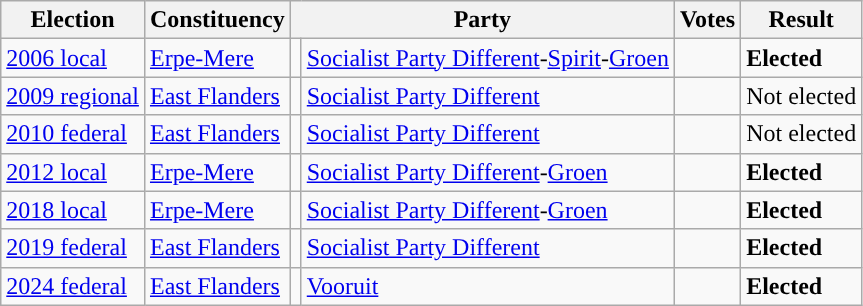<table class="wikitable" style="text-align:left;">
<tr>
<th scope=col>Election</th>
<th scope=col>Constituency</th>
<th scope=col colspan="2">Party</th>
<th scope=col>Votes</th>
<th scope=col>Result</th>
</tr>
<tr>
<td><a href='#'>2006 local</a></td>
<td><a href='#'>Erpe-Mere</a></td>
<td></td>
<td><a href='#'>Socialist Party Different</a>-<a href='#'>Spirit</a>-<a href='#'>Groen</a></td>
<td align=right></td>
<td><strong>Elected</strong></td>
</tr>
<tr>
<td><a href='#'>2009 regional</a></td>
<td><a href='#'>East Flanders</a></td>
<td style="background:"></td>
<td><a href='#'>Socialist Party Different</a></td>
<td align=right></td>
<td>Not elected</td>
</tr>
<tr>
<td><a href='#'>2010 federal</a></td>
<td><a href='#'>East Flanders</a></td>
<td style="background:"></td>
<td><a href='#'>Socialist Party Different</a></td>
<td align=right></td>
<td>Not elected</td>
</tr>
<tr>
<td><a href='#'>2012 local</a></td>
<td><a href='#'>Erpe-Mere</a></td>
<td></td>
<td><a href='#'>Socialist Party Different</a>-<a href='#'>Groen</a></td>
<td align=right></td>
<td><strong>Elected</strong></td>
</tr>
<tr>
<td><a href='#'>2018 local</a></td>
<td><a href='#'>Erpe-Mere</a></td>
<td></td>
<td><a href='#'>Socialist Party Different</a>-<a href='#'>Groen</a></td>
<td align=right></td>
<td><strong>Elected</strong></td>
</tr>
<tr>
<td><a href='#'>2019 federal</a></td>
<td><a href='#'>East Flanders</a></td>
<td style="background:"></td>
<td><a href='#'>Socialist Party Different</a></td>
<td align=right></td>
<td><strong>Elected</strong></td>
</tr>
<tr>
<td><a href='#'>2024 federal</a></td>
<td><a href='#'>East Flanders</a></td>
<td style="background:"></td>
<td><a href='#'>Vooruit</a></td>
<td align=right></td>
<td><strong>Elected</strong></td>
</tr>
</table>
